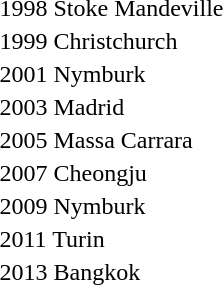<table>
<tr>
<td>1998 Stoke Mandeville</td>
<td></td>
<td></td>
<td></td>
</tr>
<tr>
<td>1999 Christchurch</td>
<td></td>
<td></td>
<td></td>
</tr>
<tr>
<td>2001 Nymburk</td>
<td></td>
<td></td>
<td></td>
</tr>
<tr>
<td>2003 Madrid</td>
<td></td>
<td></td>
<td></td>
</tr>
<tr>
<td>2005 Massa Carrara</td>
<td></td>
<td></td>
<td></td>
</tr>
<tr>
<td>2007 Cheongju</td>
<td></td>
<td></td>
<td></td>
</tr>
<tr>
<td>2009 Nymburk</td>
<td></td>
<td></td>
<td></td>
</tr>
<tr>
<td>2011 Turin</td>
<td></td>
<td></td>
<td></td>
</tr>
<tr>
<td>2013 Bangkok</td>
<td></td>
<td></td>
<td></td>
</tr>
</table>
